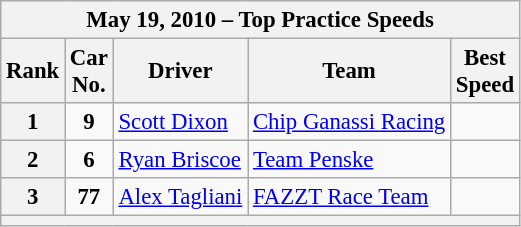<table class="wikitable" style="font-size:95%;">
<tr>
<th colspan=5>May 19, 2010 – Top Practice Speeds</th>
</tr>
<tr>
<th>Rank</th>
<th>Car<br>No.</th>
<th>Driver</th>
<th>Team</th>
<th>Best<br>Speed</th>
</tr>
<tr>
<th>1</th>
<td align="center"><strong>9</strong></td>
<td> <a href='#'>Scott Dixon</a></td>
<td><a href='#'>Chip Ganassi Racing</a></td>
<td align=center></td>
</tr>
<tr>
<th>2</th>
<td align="center"><strong>6</strong></td>
<td> <a href='#'>Ryan Briscoe</a></td>
<td><a href='#'>Team Penske</a></td>
<td align=center></td>
</tr>
<tr>
<th>3</th>
<td align="center"><strong>77</strong></td>
<td> <a href='#'>Alex Tagliani</a></td>
<td><a href='#'>FAZZT Race Team</a></td>
<td align=center></td>
</tr>
<tr>
<th colspan=5></th>
</tr>
</table>
